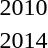<table>
<tr>
<td>2010<br></td>
<td></td>
<td></td>
<td></td>
</tr>
<tr>
<td rowspan=2>2014<br></td>
<td rowspan=2></td>
<td rowspan=2></td>
<td></td>
</tr>
<tr>
<td></td>
</tr>
</table>
